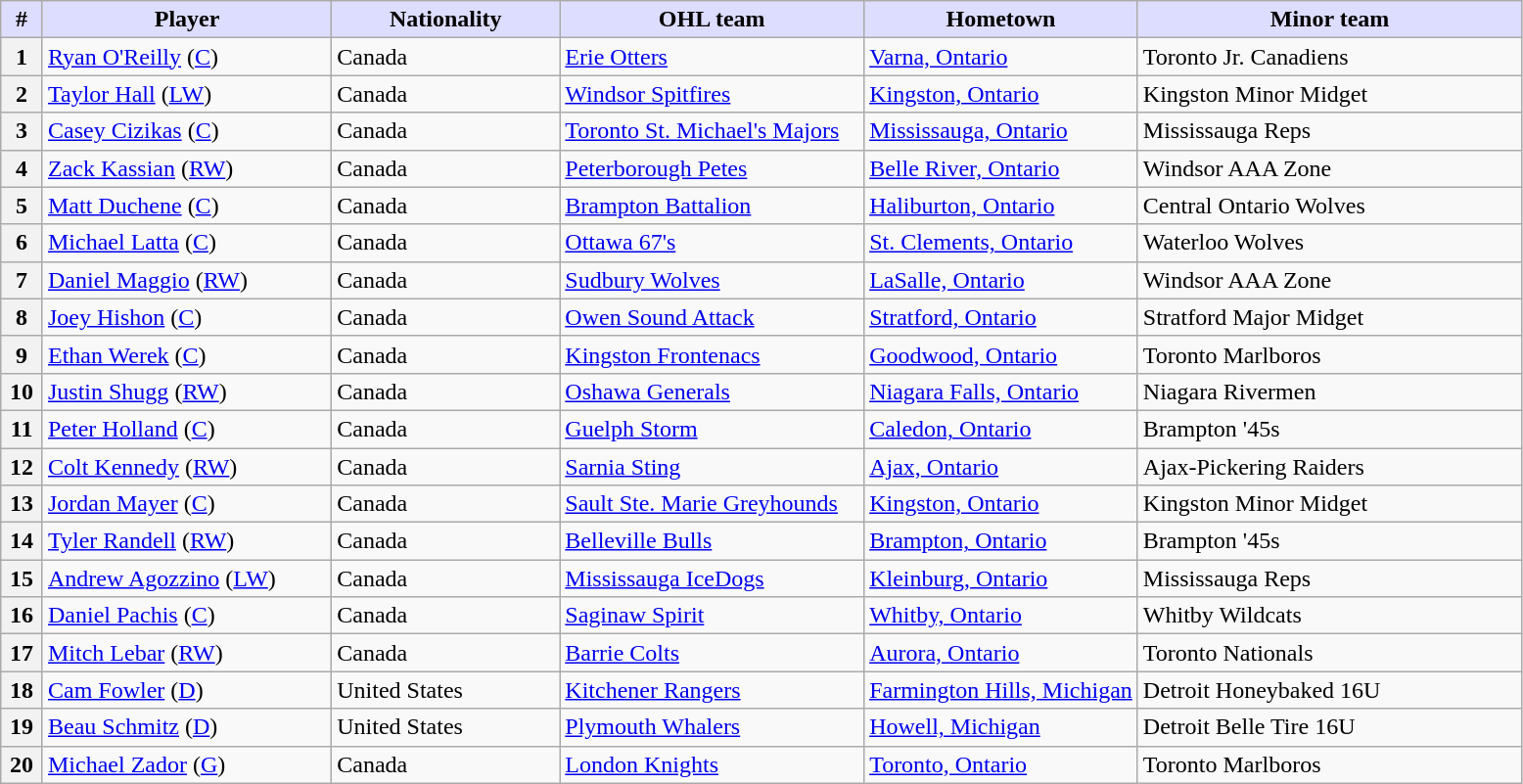<table class="wikitable">
<tr>
<th style="background:#ddf; width:2.75%;">#</th>
<th style="background:#ddf; width:19.0%;">Player</th>
<th style="background:#ddf; width:15.0%;">Nationality</th>
<th style="background:#ddf; width:20.0%;">OHL team</th>
<th style="background:#ddf; width:18.0%;">Hometown</th>
<th style="background:#ddf; width:100.0%;">Minor team</th>
</tr>
<tr>
<th>1</th>
<td><a href='#'>Ryan O'Reilly</a> (<a href='#'>C</a>)</td>
<td> Canada</td>
<td><a href='#'>Erie Otters</a></td>
<td><a href='#'>Varna, Ontario</a></td>
<td>Toronto Jr. Canadiens</td>
</tr>
<tr>
<th>2</th>
<td><a href='#'>Taylor Hall</a> (<a href='#'>LW</a>)</td>
<td> Canada</td>
<td><a href='#'>Windsor Spitfires</a></td>
<td><a href='#'>Kingston, Ontario</a></td>
<td>Kingston Minor Midget</td>
</tr>
<tr>
<th>3</th>
<td><a href='#'>Casey Cizikas</a> (<a href='#'>C</a>)</td>
<td> Canada</td>
<td><a href='#'>Toronto St. Michael's Majors</a></td>
<td><a href='#'>Mississauga, Ontario</a></td>
<td>Mississauga Reps</td>
</tr>
<tr>
<th>4</th>
<td><a href='#'>Zack Kassian</a> (<a href='#'>RW</a>)</td>
<td> Canada</td>
<td><a href='#'>Peterborough Petes</a></td>
<td><a href='#'>Belle River, Ontario</a></td>
<td>Windsor AAA Zone</td>
</tr>
<tr>
<th>5</th>
<td><a href='#'>Matt Duchene</a> (<a href='#'>C</a>)</td>
<td> Canada</td>
<td><a href='#'>Brampton Battalion</a></td>
<td><a href='#'>Haliburton, Ontario</a></td>
<td>Central Ontario Wolves</td>
</tr>
<tr>
<th>6</th>
<td><a href='#'>Michael Latta</a> (<a href='#'>C</a>)</td>
<td> Canada</td>
<td><a href='#'>Ottawa 67's</a></td>
<td><a href='#'>St. Clements, Ontario</a></td>
<td>Waterloo Wolves</td>
</tr>
<tr>
<th>7</th>
<td><a href='#'>Daniel Maggio</a> (<a href='#'>RW</a>)</td>
<td> Canada</td>
<td><a href='#'>Sudbury Wolves</a></td>
<td><a href='#'>LaSalle, Ontario</a></td>
<td>Windsor AAA Zone</td>
</tr>
<tr>
<th>8</th>
<td><a href='#'>Joey Hishon</a> (<a href='#'>C</a>)</td>
<td> Canada</td>
<td><a href='#'>Owen Sound Attack</a></td>
<td><a href='#'>Stratford, Ontario</a></td>
<td>Stratford Major Midget</td>
</tr>
<tr>
<th>9</th>
<td><a href='#'>Ethan Werek</a> (<a href='#'>C</a>)</td>
<td> Canada</td>
<td><a href='#'>Kingston Frontenacs</a></td>
<td><a href='#'>Goodwood, Ontario</a></td>
<td>Toronto Marlboros</td>
</tr>
<tr>
<th>10</th>
<td><a href='#'>Justin Shugg</a> (<a href='#'>RW</a>)</td>
<td> Canada</td>
<td><a href='#'>Oshawa Generals</a></td>
<td><a href='#'>Niagara Falls, Ontario</a></td>
<td>Niagara Rivermen</td>
</tr>
<tr>
<th>11</th>
<td><a href='#'>Peter Holland</a> (<a href='#'>C</a>)</td>
<td> Canada</td>
<td><a href='#'>Guelph Storm</a></td>
<td><a href='#'>Caledon, Ontario</a></td>
<td>Brampton '45s</td>
</tr>
<tr>
<th>12</th>
<td><a href='#'>Colt Kennedy</a> (<a href='#'>RW</a>)</td>
<td> Canada</td>
<td><a href='#'>Sarnia Sting</a></td>
<td><a href='#'>Ajax, Ontario</a></td>
<td>Ajax-Pickering Raiders</td>
</tr>
<tr>
<th>13</th>
<td><a href='#'>Jordan Mayer</a> (<a href='#'>C</a>)</td>
<td> Canada</td>
<td><a href='#'>Sault Ste. Marie Greyhounds</a></td>
<td><a href='#'>Kingston, Ontario</a></td>
<td>Kingston Minor Midget</td>
</tr>
<tr>
<th>14</th>
<td><a href='#'>Tyler Randell</a> (<a href='#'>RW</a>)</td>
<td> Canada</td>
<td><a href='#'>Belleville Bulls</a></td>
<td><a href='#'>Brampton, Ontario</a></td>
<td>Brampton '45s</td>
</tr>
<tr>
<th>15</th>
<td><a href='#'>Andrew Agozzino</a> (<a href='#'>LW</a>)</td>
<td> Canada</td>
<td><a href='#'>Mississauga IceDogs</a></td>
<td><a href='#'>Kleinburg, Ontario</a></td>
<td>Mississauga Reps</td>
</tr>
<tr>
<th>16</th>
<td><a href='#'>Daniel Pachis</a> (<a href='#'>C</a>)</td>
<td> Canada</td>
<td><a href='#'>Saginaw Spirit</a></td>
<td><a href='#'>Whitby, Ontario</a></td>
<td>Whitby Wildcats</td>
</tr>
<tr>
<th>17</th>
<td><a href='#'>Mitch Lebar</a> (<a href='#'>RW</a>)</td>
<td> Canada</td>
<td><a href='#'>Barrie Colts</a></td>
<td><a href='#'>Aurora, Ontario</a></td>
<td>Toronto Nationals</td>
</tr>
<tr>
<th>18</th>
<td><a href='#'>Cam Fowler</a> (<a href='#'>D</a>)</td>
<td> United States</td>
<td><a href='#'>Kitchener Rangers</a></td>
<td><a href='#'>Farmington Hills, Michigan</a></td>
<td>Detroit Honeybaked 16U</td>
</tr>
<tr>
<th>19</th>
<td><a href='#'>Beau Schmitz</a> (<a href='#'>D</a>)</td>
<td> United States</td>
<td><a href='#'>Plymouth Whalers</a></td>
<td><a href='#'>Howell, Michigan</a></td>
<td>Detroit Belle Tire 16U</td>
</tr>
<tr>
<th>20</th>
<td><a href='#'>Michael Zador</a> (<a href='#'>G</a>)</td>
<td> Canada</td>
<td><a href='#'>London Knights</a></td>
<td><a href='#'>Toronto, Ontario</a></td>
<td>Toronto Marlboros</td>
</tr>
</table>
